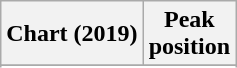<table class="wikitable sortable plainrowheaders" style="text-align:center">
<tr>
<th scope="col">Chart (2019)</th>
<th scope="col">Peak<br>position</th>
</tr>
<tr>
</tr>
<tr>
</tr>
<tr>
</tr>
<tr>
</tr>
<tr>
</tr>
<tr>
</tr>
<tr>
</tr>
<tr>
</tr>
<tr>
</tr>
<tr>
</tr>
</table>
